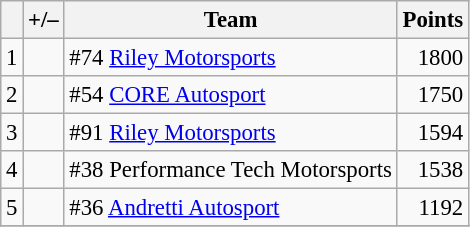<table class="wikitable" style="font-size: 95%;">
<tr>
<th scope="col"></th>
<th scope="col">+/–</th>
<th scope="col">Team</th>
<th scope="col">Points</th>
</tr>
<tr>
<td align=center>1</td>
<td align="left"></td>
<td> #74 <a href='#'>Riley Motorsports</a></td>
<td align=right>1800</td>
</tr>
<tr>
<td align=center>2</td>
<td align="left"></td>
<td> #54 <a href='#'>CORE Autosport</a></td>
<td align=right>1750</td>
</tr>
<tr>
<td align=center>3</td>
<td align="left"></td>
<td> #91 <a href='#'>Riley Motorsports</a></td>
<td align=right>1594</td>
</tr>
<tr>
<td align=center>4</td>
<td align="left"></td>
<td> #38 Performance Tech Motorsports</td>
<td align=right>1538</td>
</tr>
<tr>
<td align=center>5</td>
<td align="left"></td>
<td> #36 <a href='#'>Andretti Autosport</a></td>
<td align=right>1192</td>
</tr>
<tr>
</tr>
</table>
